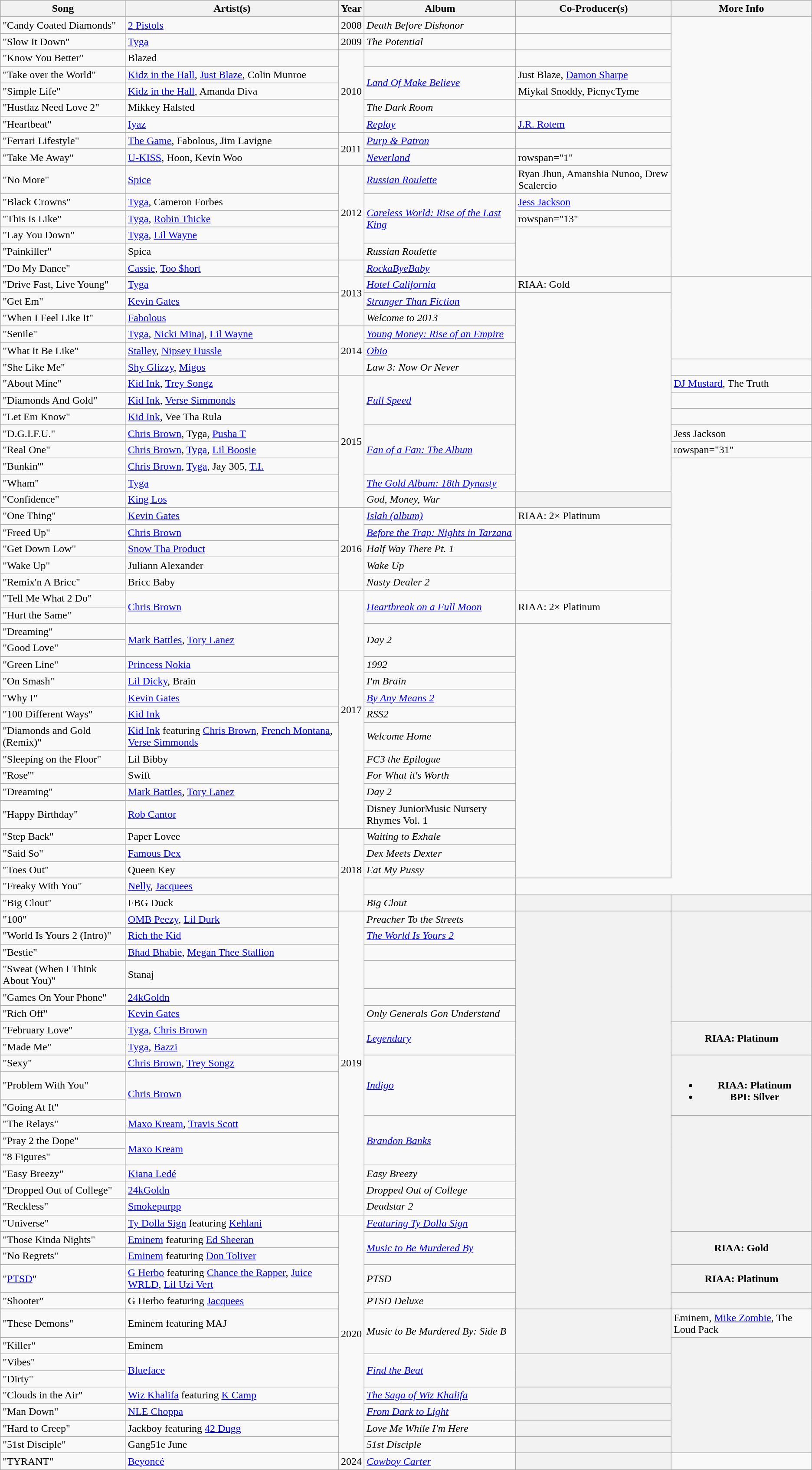<table class="wikitable plainrowheaders">
<tr>
<th>Song</th>
<th>Artist(s)</th>
<th>Year</th>
<th>Album</th>
<th>Co-Producer(s)</th>
<th>More Info</th>
</tr>
<tr>
<td>"Candy Coated Diamonds"</td>
<td><a href='#'>2 Pistols</a></td>
<td>2008</td>
<td><em>Death Before Dishonor</em></td>
<td></td>
<td rowspan="15"></td>
</tr>
<tr>
<td>"Slow It Down"</td>
<td><a href='#'>Tyga</a></td>
<td>2009</td>
<td><em>The Potential</em></td>
<td></td>
</tr>
<tr>
<td>"Know You Better"</td>
<td>Blazed</td>
<td rowspan="5">2010</td>
<td></td>
<td></td>
</tr>
<tr>
<td>"Take over the World"</td>
<td><a href='#'>Kidz in the Hall</a>, <a href='#'>Just Blaze</a>, Colin Munroe</td>
<td rowspan="2"><em><a href='#'>Land Of Make Believe</a></em></td>
<td>Just Blaze, <a href='#'>Damon Sharpe</a></td>
</tr>
<tr>
<td>"Simple Life"</td>
<td><a href='#'>Kidz in the Hall</a>, Amanda Diva</td>
<td>Miykal Snoddy, PicnycTyme</td>
</tr>
<tr>
<td>"Hustlaz Need Love 2"</td>
<td>Mikkey Halsted</td>
<td><em>The Dark Room</em></td>
<td></td>
</tr>
<tr>
<td>"Heartbeat"</td>
<td><a href='#'>Iyaz</a></td>
<td><a href='#'><em>Replay</em></a></td>
<td><a href='#'>J.R. Rotem</a></td>
</tr>
<tr>
<td>"Ferrari Lifestyle"</td>
<td><a href='#'>The Game</a>, Fabolous, Jim Lavigne</td>
<td rowspan="2">2011</td>
<td><em><a href='#'>Purp & Patron</a></em></td>
<td></td>
</tr>
<tr>
<td>"Take Me Away"</td>
<td><a href='#'>U-KISS</a>, Hoon, Kevin Woo</td>
<td><em><a href='#'>Neverland</a></em></td>
<td>rowspan="1" </td>
</tr>
<tr>
<td>"No More"</td>
<td><a href='#'>Spice</a></td>
<td rowspan="5">2012</td>
<td><em><a href='#'>Russian Roulette</a></em></td>
<td>Ryan Jhun, Amanshia Nunoo, Drew Scalercio</td>
</tr>
<tr>
<td>"Black Crowns"</td>
<td><a href='#'>Tyga</a>, Cameron Forbes</td>
<td rowspan="3"><em><a href='#'>Careless World: Rise of the Last King</a></em></td>
<td><a href='#'>Jess Jackson</a></td>
</tr>
<tr>
<td>"This Is Like"</td>
<td><a href='#'>Tyga</a>, <a href='#'>Robin Thicke</a></td>
<td>rowspan="13" </td>
</tr>
<tr>
<td>"Lay You Down"</td>
<td><a href='#'>Tyga</a>, <a href='#'>Lil Wayne</a></td>
</tr>
<tr>
<td>"Painkiller"</td>
<td>Spica</td>
<td><em>Russian Roulette</em></td>
</tr>
<tr>
<td>"Do My Dance"</td>
<td><a href='#'>Cassie</a>, <a href='#'>Too $hort</a></td>
<td rowspan="4">2013</td>
<td><em><a href='#'>RockaByeBaby</a></em></td>
</tr>
<tr>
<td>"Drive Fast, Live Young"</td>
<td><a href='#'>Tyga</a></td>
<td><em><a href='#'>Hotel California</a></em></td>
<td>RIAA: Gold</td>
</tr>
<tr>
<td>"Get Em"</td>
<td><a href='#'>Kevin Gates</a></td>
<td><em><a href='#'>Stranger Than Fiction</a></em></td>
<td rowspan="12"></td>
</tr>
<tr>
<td>"When I Feel Like It"</td>
<td><a href='#'>Fabolous</a></td>
<td><em>Welcome to 2013</em></td>
</tr>
<tr>
<td>"Senile"</td>
<td><a href='#'>Tyga</a>, <a href='#'>Nicki Minaj</a>, <a href='#'>Lil Wayne</a></td>
<td rowspan="3">2014</td>
<td><em><a href='#'>Young Money: Rise of an Empire</a></em></td>
</tr>
<tr>
<td>"What It Be Like"</td>
<td><a href='#'>Stalley</a>, <a href='#'>Nipsey Hussle</a></td>
<td><em><a href='#'>Ohio</a></em></td>
</tr>
<tr>
<td>"She Like Me"</td>
<td><a href='#'>Shy Glizzy</a>, <a href='#'>Migos</a></td>
<td><em>Law 3: Now Or Never</em></td>
<td></td>
</tr>
<tr>
<td>"About Mine"</td>
<td><a href='#'>Kid Ink</a>, <a href='#'>Trey Songz</a></td>
<td rowspan="8">2015</td>
<td rowspan="3"><em><a href='#'>Full Speed</a></em></td>
<td><a href='#'>DJ Mustard</a>, The Truth</td>
</tr>
<tr>
<td>"Diamonds And Gold"</td>
<td><a href='#'>Kid Ink</a>, <a href='#'>Verse Simmonds</a></td>
<td></td>
</tr>
<tr>
<td>"Let Em Know"</td>
<td><a href='#'>Kid Ink</a>, Vee Tha Rula</td>
</tr>
<tr>
<td>"D.G.I.F.U."</td>
<td><a href='#'>Chris Brown</a>, Tyga, <a href='#'>Pusha T</a></td>
<td rowspan="3"><em><a href='#'>Fan of a Fan: The Album</a></em></td>
<td>Jess Jackson</td>
</tr>
<tr>
<td>"Real One"</td>
<td><a href='#'>Chris Brown</a>, <a href='#'>Tyga</a>, <a href='#'>Lil Boosie</a></td>
<td>rowspan="31" </td>
</tr>
<tr>
<td>"Bunkin'"</td>
<td><a href='#'>Chris Brown</a>, <a href='#'>Tyga</a>, Jay 305, <a href='#'>T.I.</a></td>
</tr>
<tr>
<td>"Wham"</td>
<td><a href='#'>Tyga</a></td>
<td><em><a href='#'>The Gold Album: 18th Dynasty</a></em></td>
</tr>
<tr>
<td>"Confidence"</td>
<td><a href='#'>King Los</a></td>
<td><em>God, Money, War</em></td>
<th></th>
</tr>
<tr>
<td>"One Thing"</td>
<td><a href='#'>Kevin Gates</a></td>
<td rowspan="5">2016</td>
<td><em><a href='#'>Islah (album)</a></em></td>
<td>RIAA: 2× Platinum</td>
</tr>
<tr>
<td>"Freed Up"</td>
<td><a href='#'>Chris Brown</a></td>
<td><em><a href='#'>Before the Trap: Nights in Tarzana</a></em></td>
<td rowspan="4"></td>
</tr>
<tr>
<td>"Get Down Low"</td>
<td><a href='#'>Snow Tha Product</a></td>
<td><em>Half Way There Pt. 1</em></td>
</tr>
<tr>
<td>"Wake Up"</td>
<td>Juliann Alexander</td>
<td><em>Wake Up</em></td>
</tr>
<tr>
<td>"Remix'n A Bricc"</td>
<td>Bricc Baby</td>
<td><em>Nasty Dealer 2</em></td>
</tr>
<tr>
<td>"Tell Me What 2 Do"</td>
<td rowspan="2"><a href='#'>Chris Brown</a></td>
<td rowspan="13">2017</td>
<td rowspan="2"><em><a href='#'>Heartbreak on a Full Moon</a></em></td>
<td rowspan="2">RIAA: 2× Platinum</td>
</tr>
<tr>
<td>"Hurt the Same"</td>
</tr>
<tr>
<td>"Dreaming"</td>
<td rowspan="2"><a href='#'>Mark Battles</a>, <a href='#'>Tory Lanez</a></td>
<td rowspan="2"><em>Day 2</em></td>
<td rowspan="14"></td>
</tr>
<tr>
<td>"Good Love"</td>
</tr>
<tr>
<td>"Green Line"</td>
<td><a href='#'>Princess Nokia</a></td>
<td><em>1992</em></td>
</tr>
<tr>
<td>"On Smash"</td>
<td><a href='#'>Lil Dicky</a>, Brain</td>
<td><em>I'm Brain</em></td>
</tr>
<tr>
<td>"Why I"</td>
<td><a href='#'>Kevin Gates</a></td>
<td><em><a href='#'>By Any Means 2</a></em></td>
</tr>
<tr>
<td>"100 Different Ways"</td>
<td><a href='#'>Kid Ink</a></td>
<td><em>RSS2</em></td>
</tr>
<tr>
<td>"Diamonds and Gold (Remix)"</td>
<td><a href='#'>Kid Ink</a> featuring <a href='#'>Chris Brown</a>, <a href='#'>French Montana</a>, <a href='#'>Verse Simmonds</a></td>
<td><em>Welcome Home</em></td>
</tr>
<tr>
<td>"Sleeping on the Floor"</td>
<td>Lil Bibby</td>
<td><em>FC3 the Epilogue</em></td>
</tr>
<tr>
<td>"Rose'"</td>
<td>Swift</td>
<td><em>For What it's Worth</em></td>
</tr>
<tr>
<td>"Dreaming"</td>
<td><a href='#'>Mark Battles</a>, <a href='#'>Tory Lanez</a></td>
<td><em>Day 2</em></td>
</tr>
<tr>
<td>"Happy Birthday"</td>
<td><a href='#'>Rob Cantor</a></td>
<td>Disney JuniorMusic Nursery Rhymes Vol. 1</td>
</tr>
<tr>
<td>"Step Back"</td>
<td>Paper Lovee</td>
<td rowspan="5">2018</td>
<td><em>Waiting to Exhale</em></td>
</tr>
<tr>
<td>"Said So"</td>
<td><a href='#'>Famous Dex</a></td>
<td><em>Dex Meets Dexter</em></td>
</tr>
<tr>
<td>"Toes Out"</td>
<td>Queen Key</td>
<td><em>Eat My Pussy</em></td>
</tr>
<tr>
<td>"Freaky With You"</td>
<td><a href='#'>Nelly</a>, <a href='#'>Jacquees</a></td>
<td></td>
</tr>
<tr>
<td>"Big Clout"</td>
<td>FBG Duck</td>
<td><em>Big Clout</em></td>
<th></th>
<th></th>
</tr>
<tr>
<td>"100"</td>
<td><a href='#'>OMB Peezy</a>, <a href='#'>Lil Durk</a></td>
<td rowspan="17">2019</td>
<td><em>Preacher To the Streets</em></td>
<th rowspan="22"></th>
<th rowspan="6"></th>
</tr>
<tr>
<td>"World Is Yours 2 (Intro)"</td>
<td><a href='#'>Rich the Kid</a></td>
<td><em><a href='#'>The World Is Yours 2</a></em></td>
</tr>
<tr>
<td>"Bestie"</td>
<td><a href='#'>Bhad Bhabie</a>, <a href='#'>Megan Thee Stallion</a></td>
<td></td>
</tr>
<tr>
<td>"Sweat (When I Think About You)"</td>
<td>Stanaj</td>
<td></td>
</tr>
<tr>
<td>"Games On Your Phone"</td>
<td><a href='#'>24kGoldn</a></td>
<td></td>
</tr>
<tr>
<td>"Rich Off"</td>
<td><a href='#'>Kevin Gates</a></td>
<td><em>Only Generals Gon Understand</em></td>
</tr>
<tr>
<td>"February Love"</td>
<td><a href='#'>Tyga</a>, <a href='#'>Chris Brown</a></td>
<td rowspan="2"><a href='#'><em>Legendary</em></a></td>
<th rowspan="2">RIAA: Platinum</th>
</tr>
<tr>
<td>"Made Me"</td>
<td><a href='#'>Tyga</a>, <a href='#'>Bazzi</a></td>
</tr>
<tr>
<td>"Sexy"</td>
<td><a href='#'>Chris Brown</a>, <a href='#'>Trey Songz</a></td>
<td rowspan="3"><a href='#'><em>Indigo</em></a></td>
<th rowspan="3"><br><ul><li>RIAA: Platinum</li><li>BPI: Silver</li></ul></th>
</tr>
<tr>
<td>"Problem With You"</td>
<td rowspan="2"><a href='#'>Chris Brown</a></td>
</tr>
<tr>
<td>"Going At It"</td>
</tr>
<tr>
<td>"The Relays"</td>
<td><a href='#'>Maxo Kream</a>, <a href='#'>Travis Scott</a></td>
<td rowspan="3"><a href='#'><em>Brandon Banks</em></a></td>
<th rowspan="7"></th>
</tr>
<tr>
<td>"Pray 2 the Dope"</td>
<td rowspan="2"><a href='#'>Maxo Kream</a></td>
</tr>
<tr>
<td>"8 Figures"</td>
</tr>
<tr>
<td>"Easy Breezy"</td>
<td><a href='#'>Kiana Ledé</a></td>
<td><em>Easy Breezy</em></td>
</tr>
<tr>
<td>"Dropped Out of College"</td>
<td><a href='#'>24kGoldn</a></td>
<td><em>Dropped Out of College</em></td>
</tr>
<tr>
<td>"Reckless"</td>
<td><a href='#'>Smokepurpp</a></td>
<td><em>Deadstar 2</em></td>
</tr>
<tr>
<td>"Universe"</td>
<td><a href='#'>Ty Dolla Sign</a> featuring <a href='#'>Kehlani</a></td>
<td rowspan="13">2020</td>
<td><em><a href='#'>Featuring Ty Dolla Sign</a></em></td>
</tr>
<tr>
<td>"Those Kinda Nights"</td>
<td><a href='#'>Eminem</a> featuring <a href='#'>Ed Sheeran</a></td>
<td rowspan="2"><em><a href='#'>Music to Be Murdered By</a></em></td>
<th rowspan="2">RIAA: Gold</th>
</tr>
<tr>
<td>"No Regrets"</td>
<td><a href='#'>Eminem</a> featuring <a href='#'>Don Toliver</a></td>
</tr>
<tr>
<td>"<a href='#'>PTSD</a>"</td>
<td><a href='#'>G Herbo</a> featuring <a href='#'>Chance the Rapper</a>, <a href='#'>Juice WRLD</a>, <a href='#'>Lil Uzi Vert</a></td>
<td><em>PTSD</em></td>
<th>RIAA: Platinum</th>
</tr>
<tr>
<td>"Shooter"</td>
<td>G Herbo featuring <a href='#'>Jacquees</a></td>
<td><em>PTSD Deluxe</em></td>
<th></th>
</tr>
<tr>
<td>"These Demons"</td>
<td>Eminem featuring MAJ</td>
<td rowspan="2"><em>Music to Be Murdered By: Side B</em></td>
<th rowspan="2"></th>
<td>Eminem, <a href='#'>Mike Zombie</a>, The Loud Pack</td>
</tr>
<tr>
<td>"Killer"</td>
<td>Eminem</td>
<th rowspan="7"></th>
</tr>
<tr>
<td>"Vibes"</td>
<td rowspan="2"><a href='#'>Blueface</a></td>
<td rowspan="2"><em><a href='#'>Find the Beat</a></em></td>
<th rowspan="2"></th>
</tr>
<tr>
<td>"Dirty"</td>
</tr>
<tr>
<td>"Clouds in the Air"</td>
<td><a href='#'>Wiz Khalifa</a> featuring <a href='#'>K Camp</a></td>
<td><em><a href='#'>The Saga of Wiz Khalifa</a></em></td>
<th></th>
</tr>
<tr>
<td>"Man Down"</td>
<td><a href='#'>NLE Choppa</a></td>
<td><em><a href='#'>From Dark to Light</a></em></td>
<th></th>
</tr>
<tr>
<td>"Hard to Creep"</td>
<td>Jackboy featuring <a href='#'>42 Dugg</a></td>
<td><em>Love Me While I'm Here</em></td>
<th></th>
</tr>
<tr>
<td>"51st Disciple"</td>
<td>Gang51e June</td>
<td><em>51st Disciple</em></td>
<th></th>
</tr>
<tr>
<td>"TYRANT"</td>
<td><a href='#'>Beyoncé</a></td>
<td>2024</td>
<td><em><a href='#'>Cowboy Carter</a></em></td>
<th></th>
</tr>
</table>
